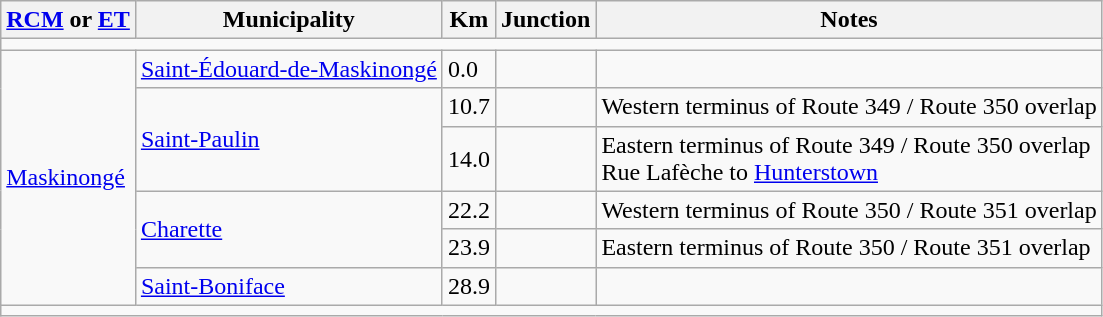<table class=wikitable>
<tr>
<th><a href='#'>RCM</a> or <a href='#'>ET</a></th>
<th>Municipality</th>
<th>Km</th>
<th>Junction</th>
<th>Notes</th>
</tr>
<tr>
<td colspan="5"></td>
</tr>
<tr>
<td rowspan="6"><a href='#'>Maskinongé</a></td>
<td><a href='#'>Saint-Édouard-de-Maskinongé</a></td>
<td>0.0</td>
<td></td>
</tr>
<tr>
<td rowspan="2"><a href='#'>Saint-Paulin</a></td>
<td>10.7</td>
<td></td>
<td>Western terminus of Route 349 / Route 350 overlap</td>
</tr>
<tr>
<td>14.0</td>
<td></td>
<td>Eastern terminus of Route 349 / Route 350 overlap<br>Rue Lafèche to <a href='#'>Hunterstown</a></td>
</tr>
<tr>
<td rowspan="2"><a href='#'>Charette</a></td>
<td>22.2</td>
<td></td>
<td>Western terminus of Route 350 / Route 351 overlap</td>
</tr>
<tr>
<td>23.9</td>
<td></td>
<td>Eastern terminus of Route 350 / Route 351 overlap</td>
</tr>
<tr>
<td><a href='#'>Saint-Boniface</a></td>
<td>28.9</td>
<td></td>
</tr>
<tr>
<td colspan="5"></td>
</tr>
</table>
